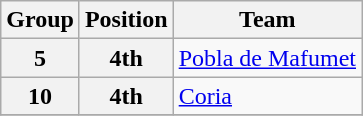<table class="wikitable">
<tr>
<th>Group</th>
<th>Position</th>
<th>Team</th>
</tr>
<tr>
<th>5</th>
<th>4th</th>
<td><a href='#'>Pobla de Mafumet</a></td>
</tr>
<tr>
<th>10</th>
<th>4th</th>
<td><a href='#'>Coria</a></td>
</tr>
<tr>
</tr>
</table>
